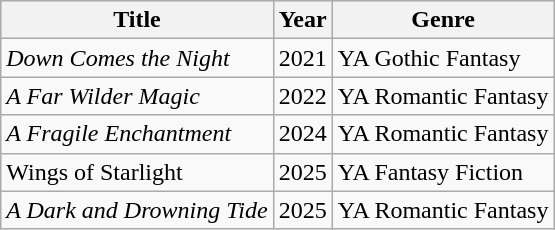<table class="wikitable">
<tr>
<th>Title</th>
<th>Year</th>
<th>Genre</th>
</tr>
<tr>
<td><em>Down Comes the Night</em></td>
<td>2021</td>
<td>YA Gothic Fantasy</td>
</tr>
<tr>
<td><em>A Far Wilder Magic</em></td>
<td>2022</td>
<td>YA Romantic Fantasy</td>
</tr>
<tr>
<td><em>A Fragile Enchantment</em></td>
<td>2024</td>
<td>YA Romantic Fantasy</td>
</tr>
<tr>
<td>Wings of Starlight</td>
<td>2025</td>
<td>YA Fantasy Fiction</td>
</tr>
<tr>
<td><em>A Dark and Drowning Tide</em></td>
<td>2025</td>
<td>YA Romantic Fantasy</td>
</tr>
</table>
